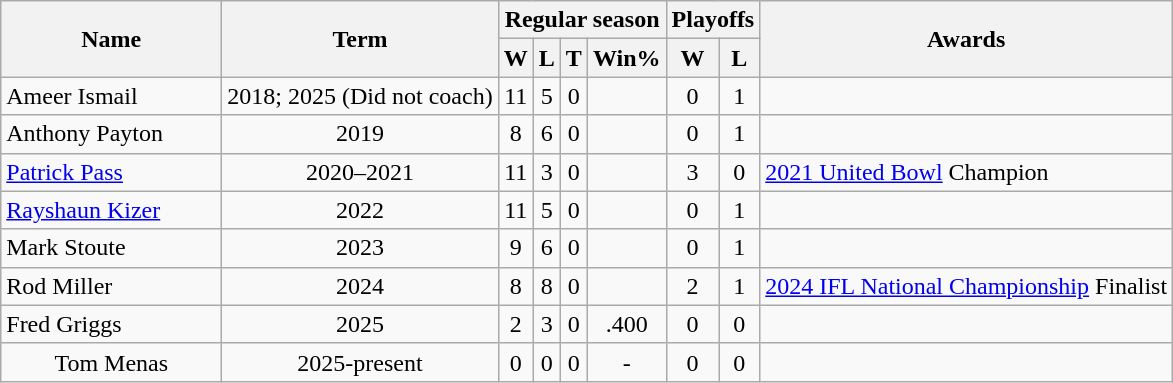<table class="wikitable" style="text-align:center">
<tr>
<th rowspan="2" style="width:140px;">Name</th>
<th rowspan="2">Term</th>
<th colspan="4">Regular season</th>
<th colspan="2">Playoffs</th>
<th rowspan="2">Awards</th>
</tr>
<tr>
<th>W</th>
<th>L</th>
<th>T</th>
<th>Win%</th>
<th>W</th>
<th>L</th>
</tr>
<tr>
<td align=left>Ameer Ismail</td>
<td>2018; 2025 (Did not coach)</td>
<td>11</td>
<td>5</td>
<td>0</td>
<td></td>
<td>0</td>
<td>1</td>
<td></td>
</tr>
<tr>
<td align=left>Anthony Payton</td>
<td>2019</td>
<td>8</td>
<td>6</td>
<td>0</td>
<td></td>
<td>0</td>
<td>1</td>
<td></td>
</tr>
<tr>
<td align=left><a href='#'>Patrick Pass</a></td>
<td>2020–2021</td>
<td>11</td>
<td>3</td>
<td>0</td>
<td></td>
<td>3</td>
<td>0</td>
<td align=left><a href='#'>2021 United Bowl</a> Champion</td>
</tr>
<tr>
<td align=left><a href='#'>Rayshaun Kizer</a></td>
<td>2022</td>
<td>11</td>
<td>5</td>
<td>0</td>
<td></td>
<td>0</td>
<td>1</td>
<td></td>
</tr>
<tr>
<td align=left>Mark Stoute</td>
<td>2023</td>
<td>9</td>
<td>6</td>
<td>0</td>
<td></td>
<td>0</td>
<td>1</td>
<td></td>
</tr>
<tr>
<td align=left>Rod Miller</td>
<td>2024</td>
<td>8</td>
<td>8</td>
<td>0</td>
<td></td>
<td>2</td>
<td>1</td>
<td align=left><a href='#'>2024 IFL National Championship</a> Finalist</td>
</tr>
<tr>
<td align=left>Fred Griggs</td>
<td>2025</td>
<td>2</td>
<td>3</td>
<td>0</td>
<td>.400</td>
<td>0</td>
<td>0</td>
<td></td>
</tr>
<tr>
<td>Tom Menas</td>
<td>2025-present</td>
<td>0</td>
<td>0</td>
<td>0</td>
<td>-</td>
<td>0</td>
<td>0</td>
<td></td>
</tr>
</table>
